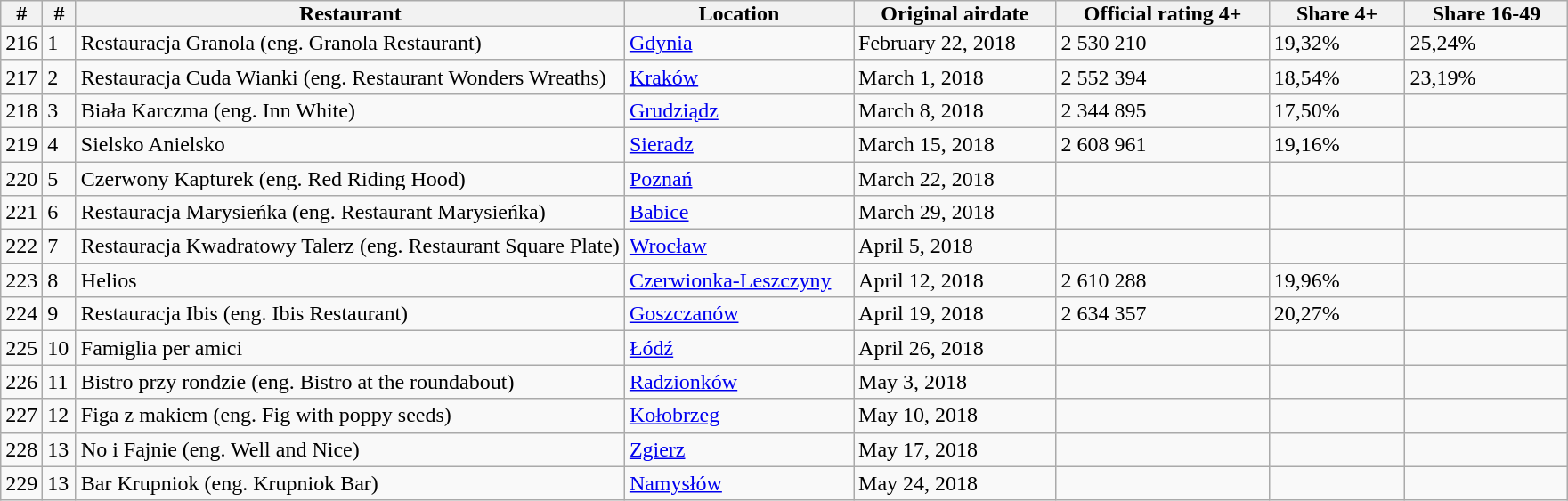<table class=wikitable>
<tr>
<th style="padding: 0px 8px">#</th>
<th style="padding: 0px 8px">#</th>
<th style="padding: 0px 35px">Restaurant</th>
<th style="padding: 0px 55px">Location</th>
<th style="padding: 0px 20px">Original airdate</th>
<th style="padding: 0px 20px">Official rating 4+</th>
<th style="padding: 0px 20px">Share 4+</th>
<th style="padding: 0px 20px">Share 16-49</th>
</tr>
<tr>
<td>216</td>
<td>1</td>
<td>Restauracja Granola (eng. Granola Restaurant) </td>
<td><a href='#'>Gdynia</a></td>
<td>February 22, 2018</td>
<td>2 530 210</td>
<td>19,32%</td>
<td>25,24%</td>
</tr>
<tr>
<td>217</td>
<td>2</td>
<td>Restauracja Cuda Wianki (eng. Restaurant Wonders Wreaths) </td>
<td><a href='#'>Kraków</a></td>
<td>March 1, 2018</td>
<td>2 552 394</td>
<td>18,54%</td>
<td>23,19%</td>
</tr>
<tr>
<td>218</td>
<td>3</td>
<td>Biała Karczma (eng. Inn White)</td>
<td><a href='#'>Grudziądz</a></td>
<td>March 8, 2018</td>
<td>2 344 895</td>
<td>17,50%</td>
<td></td>
</tr>
<tr>
<td>219</td>
<td>4</td>
<td>Sielsko Anielsko </td>
<td><a href='#'>Sieradz</a></td>
<td>March 15, 2018</td>
<td>2 608 961</td>
<td>19,16%</td>
<td></td>
</tr>
<tr>
<td>220</td>
<td>5</td>
<td>Czerwony Kapturek (eng. Red Riding Hood) </td>
<td><a href='#'>Poznań</a></td>
<td>March 22, 2018</td>
<td></td>
<td></td>
<td></td>
</tr>
<tr>
<td>221</td>
<td>6</td>
<td>Restauracja Marysieńka (eng. Restaurant Marysieńka) </td>
<td><a href='#'>Babice</a></td>
<td>March 29, 2018</td>
<td></td>
<td></td>
<td></td>
</tr>
<tr>
<td>222</td>
<td>7</td>
<td>Restauracja Kwadratowy Talerz (eng. Restaurant Square Plate) </td>
<td><a href='#'>Wrocław</a></td>
<td>April 5, 2018</td>
<td></td>
<td></td>
<td></td>
</tr>
<tr>
<td>223</td>
<td>8</td>
<td>Helios </td>
<td><a href='#'>Czerwionka-Leszczyny</a></td>
<td>April 12, 2018</td>
<td>2 610 288</td>
<td>19,96%</td>
<td></td>
</tr>
<tr>
<td>224</td>
<td>9</td>
<td>Restauracja Ibis (eng. Ibis Restaurant) </td>
<td><a href='#'>Goszczanów</a></td>
<td>April 19, 2018</td>
<td>2 634 357</td>
<td>20,27%</td>
<td></td>
</tr>
<tr>
<td>225</td>
<td>10</td>
<td>Famiglia per amici </td>
<td><a href='#'>Łódź</a></td>
<td>April 26, 2018</td>
<td></td>
<td></td>
<td></td>
</tr>
<tr>
<td>226</td>
<td>11</td>
<td>Bistro przy rondzie (eng. Bistro at the roundabout) </td>
<td><a href='#'>Radzionków</a></td>
<td>May 3, 2018</td>
<td></td>
<td></td>
<td></td>
</tr>
<tr>
<td>227</td>
<td>12</td>
<td>Figa z makiem (eng. Fig with poppy seeds) </td>
<td><a href='#'>Kołobrzeg</a></td>
<td>May 10, 2018</td>
<td></td>
<td></td>
<td></td>
</tr>
<tr>
<td>228</td>
<td>13</td>
<td>No i Fajnie (eng. Well and Nice) </td>
<td><a href='#'>Zgierz</a></td>
<td>May 17, 2018</td>
<td></td>
<td></td>
<td></td>
</tr>
<tr>
<td>229</td>
<td>13</td>
<td>Bar Krupniok (eng. Krupniok Bar) </td>
<td><a href='#'>Namysłów</a></td>
<td>May 24, 2018</td>
<td></td>
<td></td>
<td></td>
</tr>
</table>
